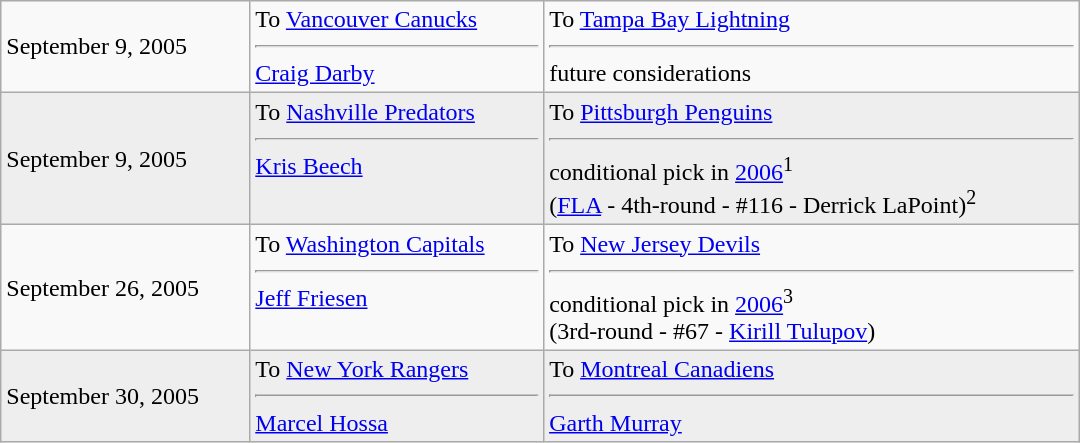<table cellspacing=0 class="wikitable" style="border:1px solid #999999; width:720px;">
<tr>
<td>September 9, 2005</td>
<td valign="top">To <a href='#'>Vancouver Canucks</a><hr><a href='#'>Craig Darby</a></td>
<td valign="top">To <a href='#'>Tampa Bay Lightning</a><hr>future considerations</td>
</tr>
<tr bgcolor="#eeeeee">
<td>September 9, 2005</td>
<td valign="top">To <a href='#'>Nashville Predators</a><hr><a href='#'>Kris Beech</a></td>
<td valign="top">To <a href='#'>Pittsburgh Penguins</a><hr>conditional pick in <a href='#'>2006</a><sup>1</sup><br>(<a href='#'>FLA</a> - 4th-round - #116 - Derrick LaPoint)<sup>2</sup></td>
</tr>
<tr>
<td>September 26, 2005</td>
<td valign="top">To <a href='#'>Washington Capitals</a><hr><a href='#'>Jeff Friesen</a></td>
<td valign="top">To <a href='#'>New Jersey Devils</a><hr>conditional pick in <a href='#'>2006</a><sup>3</sup><br>(3rd-round - #67 - <a href='#'>Kirill Tulupov</a>)</td>
</tr>
<tr bgcolor="#eeeeee">
<td>September 30, 2005</td>
<td valign="top">To <a href='#'>New York Rangers</a><hr><a href='#'>Marcel Hossa</a></td>
<td valign="top">To <a href='#'>Montreal Canadiens</a><hr><a href='#'>Garth Murray</a></td>
</tr>
</table>
